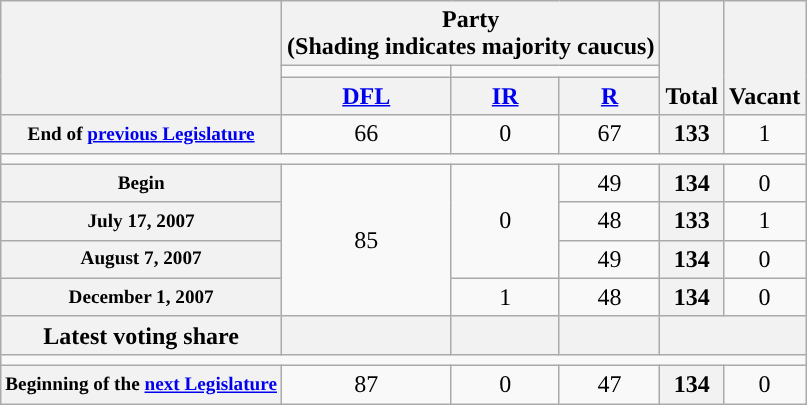<table class=wikitable style="text-align:center">
<tr style="vertical-align:bottom;">
<th rowspan=3></th>
<th colspan=3>Party <div>(Shading indicates majority caucus)</div></th>
<th rowspan=3>Total</th>
<th rowspan=3>Vacant</th>
</tr>
<tr style="height:5px">
<td style="background-color:"></td>
<td colspan="2" style="background-color:"></td>
</tr>
<tr>
<th><a href='#'>DFL</a></th>
<th><a href='#'>IR</a></th>
<th><a href='#'>R</a></th>
</tr>
<tr>
<th style="white-space:nowrap; font-size:80%;">End of <a href='#'>previous Legislature</a></th>
<td>66</td>
<td>0</td>
<td>67</td>
<th>133</th>
<td>1</td>
</tr>
<tr>
<td colspan=6></td>
</tr>
<tr>
<th style="font-size:80%">Begin</th>
<td rowspan=4 >85</td>
<td rowspan=3>0</td>
<td>49</td>
<th>134</th>
<td>0</td>
</tr>
<tr>
<th style="font-size:80%">July 17, 2007 </th>
<td>48</td>
<th>133</th>
<td>1</td>
</tr>
<tr>
<th style="font-size:80%">August 7, 2007 </th>
<td>49</td>
<th>134</th>
<td>0</td>
</tr>
<tr>
<th style="font-size:80%">December 1, 2007 </th>
<td>1</td>
<td>48</td>
<th>134</th>
<td>0</td>
</tr>
<tr>
<th>Latest voting share</th>
<th></th>
<th></th>
<th></th>
<th colspan=2></th>
</tr>
<tr>
<td colspan=6></td>
</tr>
<tr>
<th style="white-space:nowrap; font-size:80%;">Beginning of the <a href='#'>next Legislature</a></th>
<td>87</td>
<td>0</td>
<td>47</td>
<th>134</th>
<td>0</td>
</tr>
</table>
